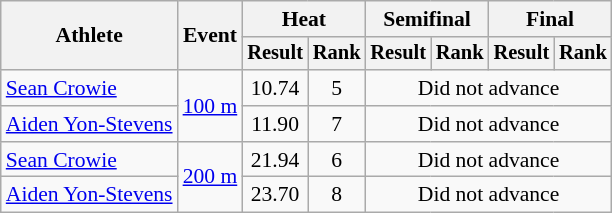<table class="wikitable" style="font-size:90%; text-align:center">
<tr>
<th rowspan=2>Athlete</th>
<th rowspan=2>Event</th>
<th colspan=2>Heat</th>
<th colspan=2>Semifinal</th>
<th colspan=2>Final</th>
</tr>
<tr style="font-size:95%">
<th>Result</th>
<th>Rank</th>
<th>Result</th>
<th>Rank</th>
<th>Result</th>
<th>Rank</th>
</tr>
<tr>
<td align=left><a href='#'>Sean Crowie</a></td>
<td align=left rowspan=2><a href='#'>100 m</a></td>
<td>10.74</td>
<td>5</td>
<td colspan=4>Did not advance</td>
</tr>
<tr>
<td align=left><a href='#'>Aiden Yon-Stevens</a></td>
<td>11.90</td>
<td>7</td>
<td colspan=4>Did not advance</td>
</tr>
<tr>
<td align=left><a href='#'>Sean Crowie</a></td>
<td align=left rowspan=2><a href='#'>200 m</a></td>
<td>21.94</td>
<td>6</td>
<td colspan="4">Did not advance</td>
</tr>
<tr>
<td align=left><a href='#'>Aiden Yon-Stevens</a></td>
<td>23.70</td>
<td>8</td>
<td colspan="4">Did not advance</td>
</tr>
</table>
